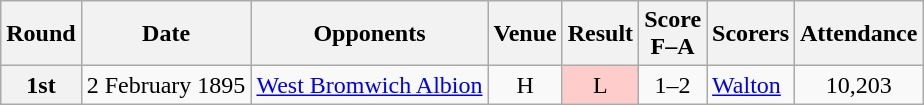<table class="wikitable" style=text-align:center>
<tr>
<th scope=col>Round</th>
<th scope=col>Date</th>
<th scope=col>Opponents</th>
<th scope=col>Venue</th>
<th scope=col>Result</th>
<th scope=col>Score<br>F–A</th>
<th scope=col>Scorers</th>
<th scope=col>Attendance</th>
</tr>
<tr>
<th scope=row>1st</th>
<td style=text-align:left>2 February 1895</td>
<td style=text-align:left><a href='#'>West Bromwich Albion</a></td>
<td>H</td>
<td style=background:#fcc>L</td>
<td>1–2</td>
<td style=text-align:left><a href='#'>Walton</a></td>
<td>10,203</td>
</tr>
</table>
